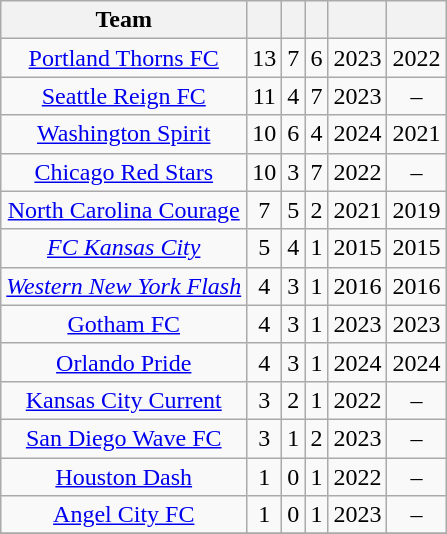<table class="wikitable sortable" style="text-align:center">
<tr>
<th>Team</th>
<th></th>
<th></th>
<th></th>
<th></th>
<th></th>
</tr>
<tr>
<td><a href='#'>Portland Thorns FC</a></td>
<td>13</td>
<td>7</td>
<td>6</td>
<td>2023</td>
<td>2022</td>
</tr>
<tr>
<td><a href='#'>Seattle Reign FC</a></td>
<td>11</td>
<td>4</td>
<td>7</td>
<td>2023</td>
<td>–</td>
</tr>
<tr>
<td><a href='#'>Washington Spirit</a></td>
<td>10</td>
<td>6</td>
<td>4</td>
<td>2024</td>
<td>2021</td>
</tr>
<tr>
<td><a href='#'>Chicago Red Stars</a></td>
<td>10</td>
<td>3</td>
<td>7</td>
<td>2022</td>
<td>–</td>
</tr>
<tr>
<td><a href='#'>North Carolina Courage</a></td>
<td>7</td>
<td>5</td>
<td>2</td>
<td>2021</td>
<td>2019</td>
</tr>
<tr>
<td><em><a href='#'>FC Kansas City</a></em></td>
<td>5</td>
<td>4</td>
<td>1</td>
<td>2015</td>
<td>2015</td>
</tr>
<tr>
<td><em><a href='#'>Western New York Flash</a></em></td>
<td>4</td>
<td>3</td>
<td>1</td>
<td>2016</td>
<td>2016</td>
</tr>
<tr>
<td><a href='#'>Gotham FC</a></td>
<td>4</td>
<td>3</td>
<td>1</td>
<td>2023</td>
<td>2023</td>
</tr>
<tr>
<td><a href='#'>Orlando Pride</a></td>
<td>4</td>
<td>3</td>
<td>1</td>
<td>2024</td>
<td>2024</td>
</tr>
<tr>
<td><a href='#'>Kansas City Current</a></td>
<td>3</td>
<td>2</td>
<td>1</td>
<td>2022</td>
<td>–</td>
</tr>
<tr>
<td><a href='#'>San Diego Wave FC</a></td>
<td>3</td>
<td>1</td>
<td>2</td>
<td>2023</td>
<td>–</td>
</tr>
<tr>
<td><a href='#'>Houston Dash</a></td>
<td>1</td>
<td>0</td>
<td>1</td>
<td>2022</td>
<td>–</td>
</tr>
<tr>
<td><a href='#'>Angel City FC</a></td>
<td>1</td>
<td>0</td>
<td>1</td>
<td>2023</td>
<td>–</td>
</tr>
<tr>
</tr>
</table>
